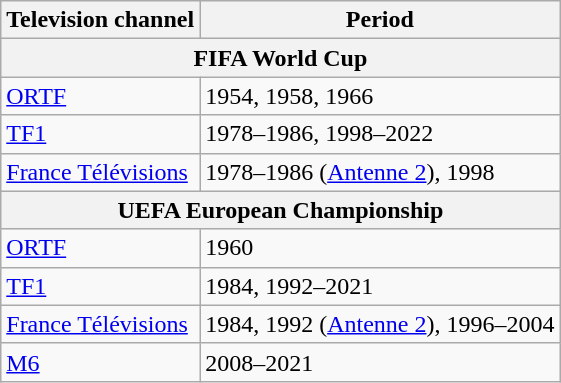<table class="wikitable" style="text-align: left">
<tr>
<th>Television channel</th>
<th>Period</th>
</tr>
<tr>
<th colspan=2>FIFA World Cup</th>
</tr>
<tr>
<td><a href='#'>ORTF</a></td>
<td>1954, 1958, 1966</td>
</tr>
<tr>
<td><a href='#'>TF1</a></td>
<td>1978–1986, 1998–2022</td>
</tr>
<tr>
<td><a href='#'>France Télévisions</a></td>
<td>1978–1986 (<a href='#'>Antenne 2</a>), 1998</td>
</tr>
<tr>
<th colspan=2>UEFA European Championship</th>
</tr>
<tr>
<td><a href='#'>ORTF</a></td>
<td>1960</td>
</tr>
<tr>
<td><a href='#'>TF1</a></td>
<td>1984, 1992–2021</td>
</tr>
<tr>
<td><a href='#'>France Télévisions</a></td>
<td>1984, 1992 (<a href='#'>Antenne 2</a>), 1996–2004</td>
</tr>
<tr>
<td><a href='#'>M6</a></td>
<td>2008–2021</td>
</tr>
</table>
